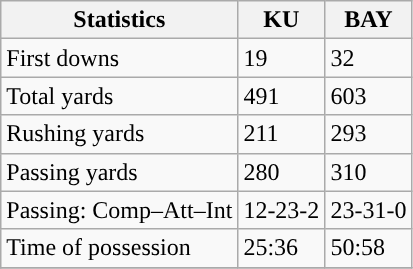<table class="wikitable" style="float: left;">
<tr>
<th>Statistics</th>
<th>KU</th>
<th>BAY</th>
</tr>
<tr>
<td>First downs</td>
<td>19</td>
<td>32</td>
</tr>
<tr>
<td>Total yards</td>
<td>491</td>
<td>603</td>
</tr>
<tr>
<td>Rushing yards</td>
<td>211</td>
<td>293</td>
</tr>
<tr>
<td>Passing yards</td>
<td>280</td>
<td>310</td>
</tr>
<tr>
<td>Passing: Comp–Att–Int</td>
<td>12-23-2</td>
<td>23-31-0</td>
</tr>
<tr>
<td>Time of possession</td>
<td>25:36</td>
<td>50:58</td>
</tr>
<tr>
</tr>
</table>
